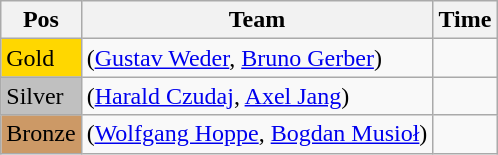<table class="wikitable">
<tr>
<th>Pos</th>
<th>Team</th>
<th>Time</th>
</tr>
<tr>
<td style="background:gold">Gold</td>
<td> (<a href='#'>Gustav Weder</a>, <a href='#'>Bruno Gerber</a>)</td>
<td></td>
</tr>
<tr>
<td style="background:silver">Silver</td>
<td> (<a href='#'>Harald Czudaj</a>, <a href='#'>Axel Jang</a>)</td>
<td></td>
</tr>
<tr>
<td style="background:#cc9966">Bronze</td>
<td> (<a href='#'>Wolfgang Hoppe</a>, <a href='#'>Bogdan Musioł</a>)</td>
<td></td>
</tr>
</table>
